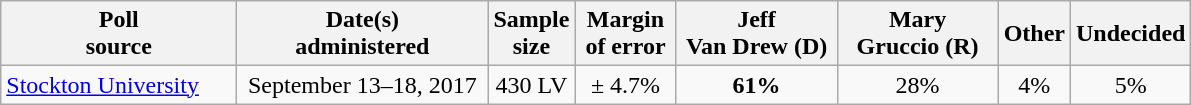<table class="wikitable">
<tr>
<th style="width:150px;">Poll<br> source</th>
<th style="width:160px;">Date(s)<br> administered</th>
<th>Sample<br>size</th>
<th style="width:60px;">Margin<br> of error</th>
<th style="width:100px;">Jeff<br>Van Drew (D)</th>
<th style="width:100px;">Mary<br>Gruccio (R)</th>
<th>Other</th>
<th>Undecided</th>
</tr>
<tr>
<td><a href='#'>Stockton University</a></td>
<td align="center">September 13–18, 2017</td>
<td align="center">430 LV</td>
<td align="center">± 4.7%</td>
<td align="center" ><strong>61%</strong></td>
<td align="center">28%</td>
<td align="center">4%</td>
<td align="center">5%</td>
</tr>
</table>
